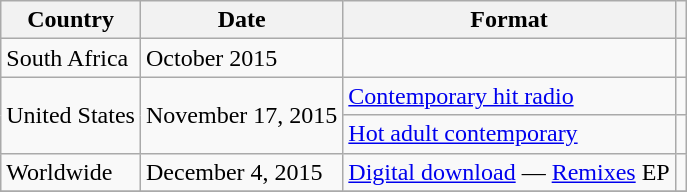<table class="wikitable">
<tr>
<th>Country</th>
<th>Date</th>
<th>Format</th>
<th></th>
</tr>
<tr>
<td>South Africa</td>
<td>October 2015</td>
<td></td>
<td></td>
</tr>
<tr>
<td rowspan="2">United States</td>
<td rowspan="2">November 17, 2015</td>
<td><a href='#'>Contemporary hit radio</a></td>
<td></td>
</tr>
<tr>
<td><a href='#'>Hot adult contemporary</a></td>
<td></td>
</tr>
<tr>
<td>Worldwide</td>
<td>December 4, 2015</td>
<td><a href='#'>Digital download</a> — <a href='#'>Remixes</a> EP</td>
<td></td>
</tr>
<tr>
</tr>
</table>
